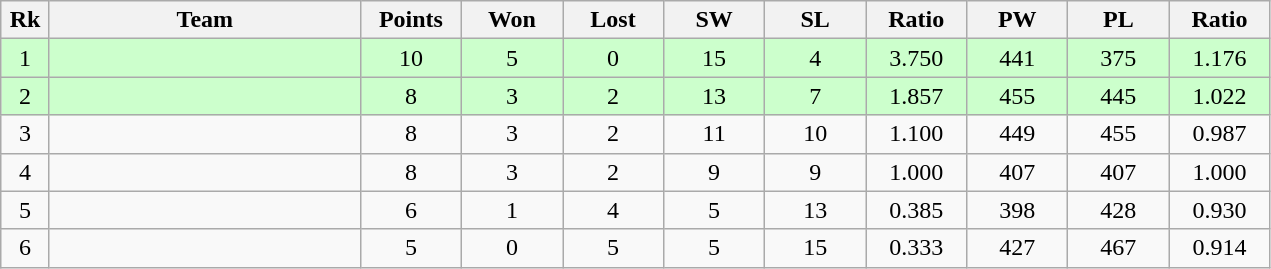<table class=wikitable style=text-align:center>
<tr>
<th width=25>Rk</th>
<th width=200>Team</th>
<th width=60>Points</th>
<th width=60>Won</th>
<th width=60>Lost</th>
<th width=60>SW</th>
<th width=60>SL</th>
<th width=60>Ratio</th>
<th width=60>PW</th>
<th width=60>PL</th>
<th width=60>Ratio</th>
</tr>
<tr style="background: #CCFFCC">
<td>1</td>
<td align=left></td>
<td>10</td>
<td>5</td>
<td>0</td>
<td>15</td>
<td>4</td>
<td>3.750</td>
<td>441</td>
<td>375</td>
<td>1.176</td>
</tr>
<tr style="background: #CCFFCC">
<td>2</td>
<td align=left></td>
<td>8</td>
<td>3</td>
<td>2</td>
<td>13</td>
<td>7</td>
<td>1.857</td>
<td>455</td>
<td>445</td>
<td>1.022</td>
</tr>
<tr>
<td>3</td>
<td align=left></td>
<td>8</td>
<td>3</td>
<td>2</td>
<td>11</td>
<td>10</td>
<td>1.100</td>
<td>449</td>
<td>455</td>
<td>0.987</td>
</tr>
<tr>
<td>4</td>
<td align=left></td>
<td>8</td>
<td>3</td>
<td>2</td>
<td>9</td>
<td>9</td>
<td>1.000</td>
<td>407</td>
<td>407</td>
<td>1.000</td>
</tr>
<tr>
<td>5</td>
<td align=left></td>
<td>6</td>
<td>1</td>
<td>4</td>
<td>5</td>
<td>13</td>
<td>0.385</td>
<td>398</td>
<td>428</td>
<td>0.930</td>
</tr>
<tr>
<td>6</td>
<td align=left></td>
<td>5</td>
<td>0</td>
<td>5</td>
<td>5</td>
<td>15</td>
<td>0.333</td>
<td>427</td>
<td>467</td>
<td>0.914</td>
</tr>
</table>
